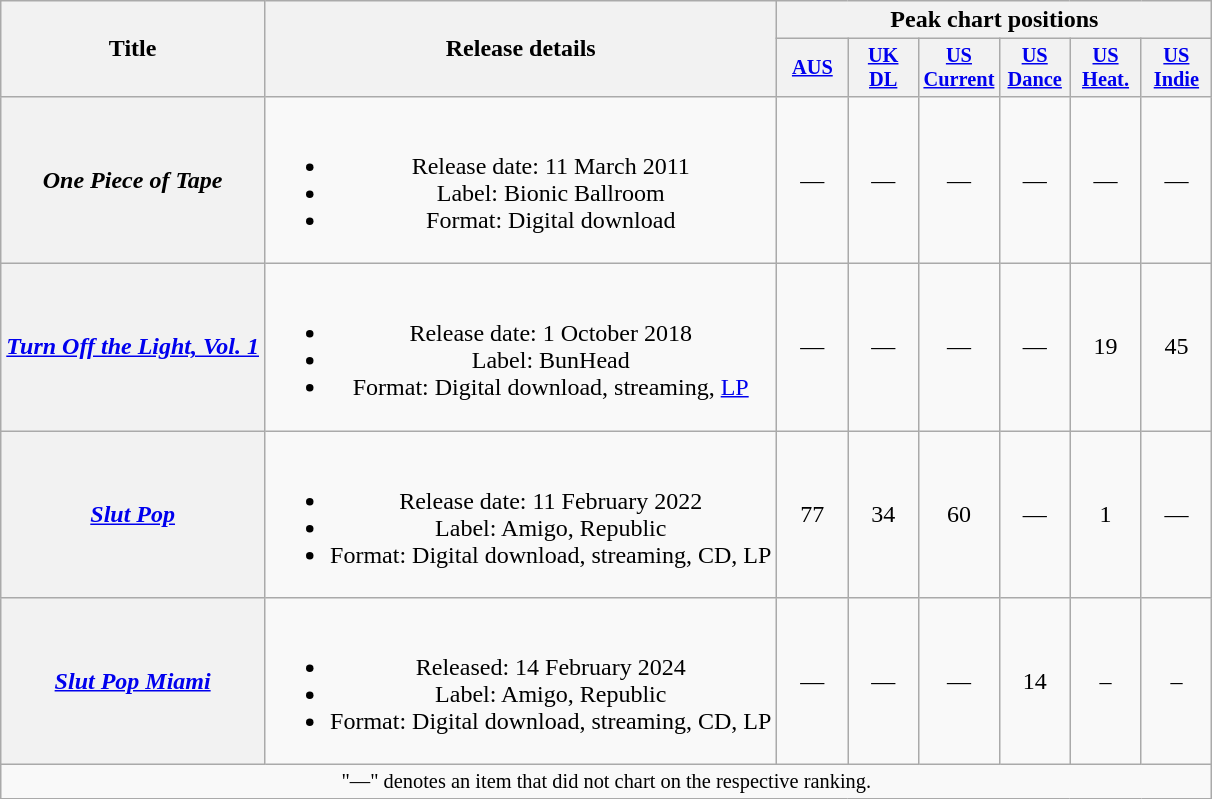<table class="wikitable plainrowheaders" style="text-align:center;">
<tr>
<th scope="col" rowspan="2">Title</th>
<th scope="col" rowspan="2">Release details</th>
<th scope="col" colspan="6">Peak chart positions</th>
</tr>
<tr>
<th scope="col" style="width:3em;font-size:85%;"><a href='#'>AUS</a><br></th>
<th scope="col" style="width:3em;font-size:85%;"><a href='#'>UK<br>DL</a><br></th>
<th scope="col" style="width:3em;font-size:85%;"><a href='#'>US<br>Current</a><br></th>
<th scope="col" style="width:3em;font-size:85%;"><a href='#'>US<br>Dance</a><br></th>
<th scope="col" style="width:3em;font-size:85%;"><a href='#'>US<br>Heat.</a><br></th>
<th scope="col" style="width:3em;font-size:85%;"><a href='#'>US<br>Indie</a><br></th>
</tr>
<tr>
<th scope="row"><em>One Piece of Tape</em></th>
<td><br><ul><li>Release date: 11 March 2011</li><li>Label: Bionic Ballroom</li><li>Format: Digital download</li></ul></td>
<td>—</td>
<td>—</td>
<td>—</td>
<td>—</td>
<td>—</td>
<td>—</td>
</tr>
<tr>
<th scope="row"><em><a href='#'>Turn Off the Light, Vol. 1</a></em></th>
<td><br><ul><li>Release date: 1 October 2018</li><li>Label: BunHead</li><li>Format: Digital download, streaming, <a href='#'>LP</a></li></ul></td>
<td>—</td>
<td>—</td>
<td>—</td>
<td>—</td>
<td>19</td>
<td>45</td>
</tr>
<tr>
<th scope="row"><em><a href='#'>Slut Pop</a></em></th>
<td><br><ul><li>Release date: 11 February 2022</li><li>Label: Amigo, Republic</li><li>Format: Digital download, streaming, CD, LP</li></ul></td>
<td>77</td>
<td>34</td>
<td>60</td>
<td>—</td>
<td>1</td>
<td>—</td>
</tr>
<tr>
<th scope="row"><em><a href='#'>Slut Pop Miami</a></em></th>
<td><br><ul><li>Released: 14 February 2024</li><li>Label: Amigo, Republic</li><li>Format: Digital download, streaming, CD, LP</li></ul></td>
<td>—</td>
<td>—</td>
<td>—</td>
<td>14</td>
<td>–</td>
<td>–</td>
</tr>
<tr>
<td colspan="18" style="font-size:85%">"—" denotes an item that did not chart on the respective ranking.</td>
</tr>
</table>
